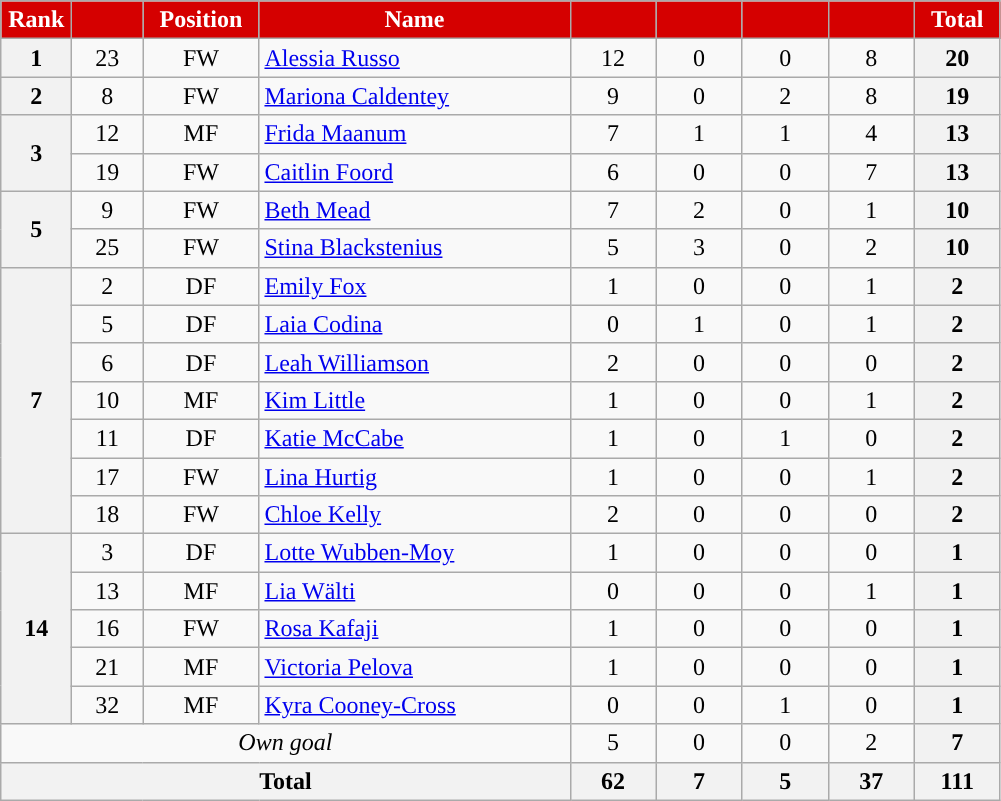<table class="wikitable sortable" style="text-align:center; font-size:100%; ">
<tr>
<th style="background:#d50000; color:white; text-align:center; width:40px;">Rank</th>
<th style="background:#d50000; color:white; text-align:center; width:40px;"></th>
<th style="background:#d50000; color:white; text-align:center; width:70px;">Position</th>
<th style="background:#d50000; color:white; text-align:center; width:200px;">Name</th>
<th style="background:#d50000; color:white; text-align:center; width:50px;"><a href='#'></a></th>
<th style="background:#d50000; color:white; text-align:center; width:50px;"><a href='#'></a></th>
<th style="background:#d50000; color:white; text-align:center; width:50px;"><a href='#'></a></th>
<th style="background:#d50000; color:white; text-align:center; width:50px;"><a href='#'></a></th>
<th style="background:#d50000; color:white; text-align:center; width:50px;">Total</th>
</tr>
<tr>
<th>1</th>
<td>23</td>
<td>FW</td>
<td align="left"> <a href='#'>Alessia Russo</a></td>
<td>12</td>
<td>0</td>
<td>0</td>
<td>8</td>
<th>20</th>
</tr>
<tr>
<th>2</th>
<td>8</td>
<td>FW</td>
<td align="left"> <a href='#'>Mariona Caldentey</a></td>
<td>9</td>
<td>0</td>
<td>2</td>
<td>8</td>
<th>19</th>
</tr>
<tr>
<th rowspan="2">3</th>
<td>12</td>
<td>MF</td>
<td align="left"> <a href='#'>Frida Maanum</a></td>
<td>7</td>
<td>1</td>
<td>1</td>
<td>4</td>
<th>13</th>
</tr>
<tr>
<td>19</td>
<td>FW</td>
<td align="left"> <a href='#'>Caitlin Foord</a></td>
<td>6</td>
<td>0</td>
<td>0</td>
<td>7</td>
<th>13</th>
</tr>
<tr>
<th rowspan="2">5</th>
<td>9</td>
<td>FW</td>
<td align="left"> <a href='#'>Beth Mead</a></td>
<td>7</td>
<td>2</td>
<td>0</td>
<td>1</td>
<th>10</th>
</tr>
<tr>
<td>25</td>
<td>FW</td>
<td align="left"> <a href='#'>Stina Blackstenius</a></td>
<td>5</td>
<td>3</td>
<td>0</td>
<td>2</td>
<th>10</th>
</tr>
<tr>
<th rowspan="7">7</th>
<td>2</td>
<td>DF</td>
<td align="left"> <a href='#'>Emily Fox</a></td>
<td>1</td>
<td>0</td>
<td>0</td>
<td>1</td>
<th>2</th>
</tr>
<tr>
<td>5</td>
<td>DF</td>
<td align="left"> <a href='#'>Laia Codina</a></td>
<td>0</td>
<td>1</td>
<td>0</td>
<td>1</td>
<th>2</th>
</tr>
<tr>
<td>6</td>
<td>DF</td>
<td align="left"> <a href='#'>Leah Williamson</a></td>
<td>2</td>
<td>0</td>
<td>0</td>
<td>0</td>
<th>2</th>
</tr>
<tr>
<td>10</td>
<td>MF</td>
<td align="left"> <a href='#'>Kim Little</a></td>
<td>1</td>
<td>0</td>
<td>0</td>
<td>1</td>
<th>2</th>
</tr>
<tr>
<td>11</td>
<td>DF</td>
<td align="left"> <a href='#'>Katie McCabe</a></td>
<td>1</td>
<td>0</td>
<td>1</td>
<td>0</td>
<th>2</th>
</tr>
<tr>
<td>17</td>
<td>FW</td>
<td align="left"> <a href='#'>Lina Hurtig</a></td>
<td>1</td>
<td>0</td>
<td>0</td>
<td>1</td>
<th>2</th>
</tr>
<tr>
<td>18</td>
<td>FW</td>
<td align="left"> <a href='#'>Chloe Kelly</a></td>
<td>2</td>
<td>0</td>
<td>0</td>
<td>0</td>
<th>2</th>
</tr>
<tr>
<th rowspan="5">14</th>
<td>3</td>
<td>DF</td>
<td align="left"> <a href='#'>Lotte Wubben-Moy</a></td>
<td>1</td>
<td>0</td>
<td>0</td>
<td>0</td>
<th>1</th>
</tr>
<tr>
<td>13</td>
<td>MF</td>
<td align="left"> <a href='#'>Lia Wälti</a></td>
<td>0</td>
<td>0</td>
<td>0</td>
<td>1</td>
<th>1</th>
</tr>
<tr>
<td>16</td>
<td>FW</td>
<td align="left"> <a href='#'>Rosa Kafaji</a></td>
<td>1</td>
<td>0</td>
<td>0</td>
<td>0</td>
<th>1</th>
</tr>
<tr>
<td>21</td>
<td>MF</td>
<td align="left"> <a href='#'>Victoria Pelova</a></td>
<td>1</td>
<td>0</td>
<td>0</td>
<td>0</td>
<th>1</th>
</tr>
<tr>
<td>32</td>
<td>MF</td>
<td align="left"> <a href='#'>Kyra Cooney-Cross</a></td>
<td>0</td>
<td>0</td>
<td>1</td>
<td>0</td>
<th>1</th>
</tr>
<tr>
<td colspan="4"><em>Own goal</em></td>
<td>5</td>
<td>0</td>
<td>0</td>
<td>2</td>
<th>7</th>
</tr>
<tr>
<th colspan="4">Total</th>
<th>62</th>
<th>7</th>
<th>5</th>
<th>37</th>
<th>111</th>
</tr>
</table>
